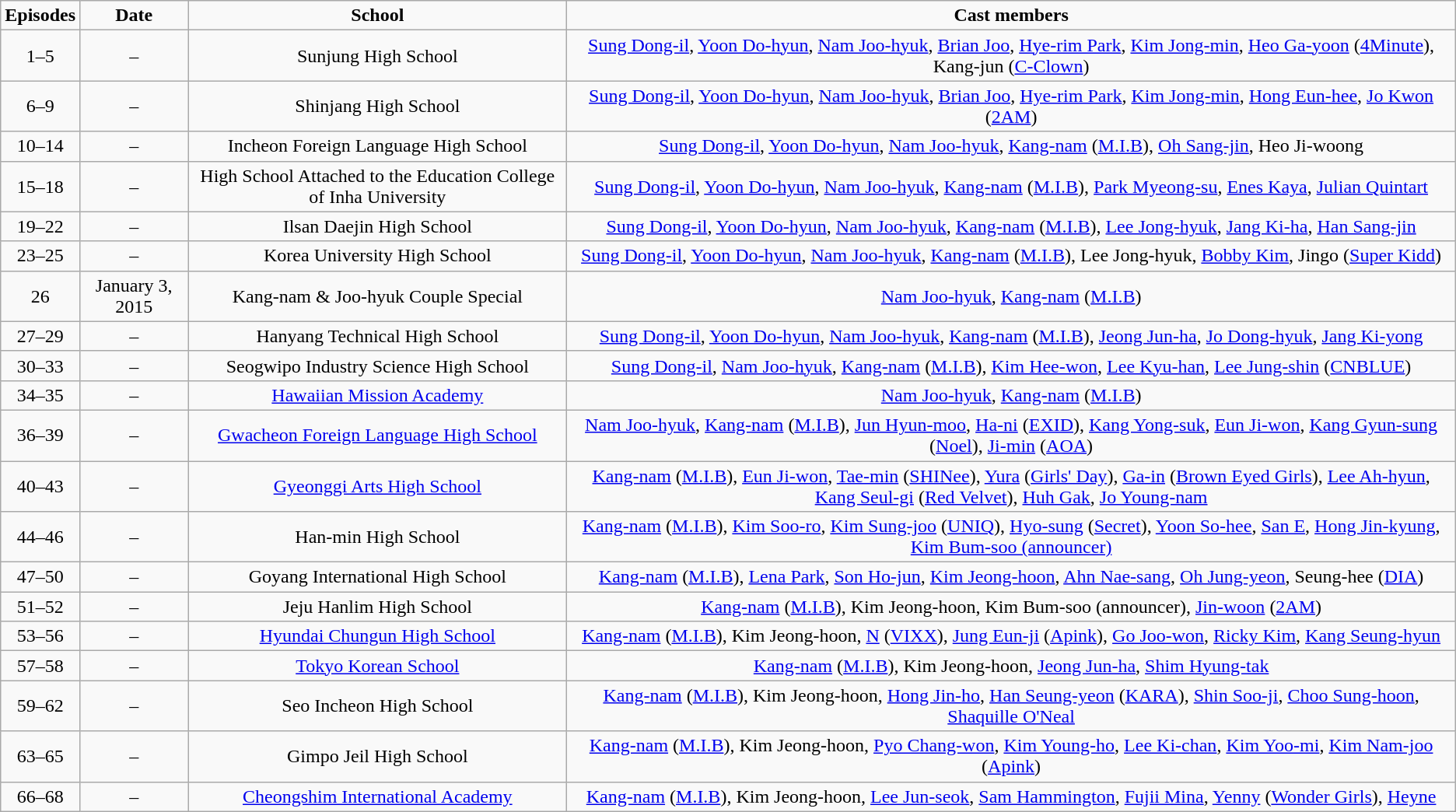<table class="wikitable" style="text-align: center;">
<tr>
<td><strong>Episodes</strong></td>
<td><strong>Date</strong></td>
<td><strong>School</strong></td>
<td><strong>Cast members</strong></td>
</tr>
<tr>
<td>1–5</td>
<td>–</td>
<td>Sunjung High School</td>
<td><a href='#'>Sung Dong-il</a>, <a href='#'>Yoon Do-hyun</a>, <a href='#'>Nam Joo-hyuk</a>, <a href='#'>Brian Joo</a>, <a href='#'>Hye-rim Park</a>, <a href='#'>Kim Jong-min</a>, <a href='#'>Heo Ga-yoon</a> (<a href='#'>4Minute</a>), Kang-jun (<a href='#'>C-Clown</a>)</td>
</tr>
<tr>
<td>6–9</td>
<td>–</td>
<td>Shinjang High School</td>
<td><a href='#'>Sung Dong-il</a>, <a href='#'>Yoon Do-hyun</a>, <a href='#'>Nam Joo-hyuk</a>, <a href='#'>Brian Joo</a>, <a href='#'>Hye-rim Park</a>, <a href='#'>Kim Jong-min</a>, <a href='#'>Hong Eun-hee</a>, <a href='#'>Jo Kwon</a> (<a href='#'>2AM</a>)</td>
</tr>
<tr>
<td>10–14</td>
<td>–</td>
<td>Incheon Foreign Language High School</td>
<td><a href='#'>Sung Dong-il</a>, <a href='#'>Yoon Do-hyun</a>, <a href='#'>Nam Joo-hyuk</a>, <a href='#'>Kang-nam</a> (<a href='#'>M.I.B</a>), <a href='#'>Oh Sang-jin</a>, Heo Ji-woong</td>
</tr>
<tr>
<td>15–18</td>
<td>–</td>
<td>High School Attached to the Education College of Inha University</td>
<td><a href='#'>Sung Dong-il</a>, <a href='#'>Yoon Do-hyun</a>, <a href='#'>Nam Joo-hyuk</a>, <a href='#'>Kang-nam</a> (<a href='#'>M.I.B</a>), <a href='#'>Park Myeong-su</a>, <a href='#'>Enes Kaya</a>, <a href='#'>Julian Quintart</a></td>
</tr>
<tr>
<td>19–22</td>
<td>–</td>
<td>Ilsan Daejin High School</td>
<td><a href='#'>Sung Dong-il</a>, <a href='#'>Yoon Do-hyun</a>, <a href='#'>Nam Joo-hyuk</a>, <a href='#'>Kang-nam</a> (<a href='#'>M.I.B</a>), <a href='#'>Lee Jong-hyuk</a>, <a href='#'>Jang Ki-ha</a>, <a href='#'>Han Sang-jin</a></td>
</tr>
<tr>
<td>23–25</td>
<td>–</td>
<td>Korea University High School</td>
<td><a href='#'>Sung Dong-il</a>, <a href='#'>Yoon Do-hyun</a>, <a href='#'>Nam Joo-hyuk</a>, <a href='#'>Kang-nam</a> (<a href='#'>M.I.B</a>), Lee Jong-hyuk, <a href='#'>Bobby Kim</a>, Jingo (<a href='#'>Super Kidd</a>)</td>
</tr>
<tr>
<td>26</td>
<td>January 3, 2015</td>
<td>Kang-nam & Joo-hyuk Couple Special</td>
<td><a href='#'>Nam Joo-hyuk</a>, <a href='#'>Kang-nam</a> (<a href='#'>M.I.B</a>)</td>
</tr>
<tr>
<td>27–29</td>
<td>–</td>
<td>Hanyang Technical High School</td>
<td><a href='#'>Sung Dong-il</a>, <a href='#'>Yoon Do-hyun</a>, <a href='#'>Nam Joo-hyuk</a>, <a href='#'>Kang-nam</a> (<a href='#'>M.I.B</a>), <a href='#'>Jeong Jun-ha</a>, <a href='#'>Jo Dong-hyuk</a>, <a href='#'>Jang Ki-yong</a></td>
</tr>
<tr>
<td>30–33</td>
<td>–</td>
<td>Seogwipo Industry Science High School</td>
<td><a href='#'>Sung Dong-il</a>, <a href='#'>Nam Joo-hyuk</a>, <a href='#'>Kang-nam</a> (<a href='#'>M.I.B</a>), <a href='#'>Kim Hee-won</a>, <a href='#'>Lee Kyu-han</a>, <a href='#'>Lee Jung-shin</a> (<a href='#'>CNBLUE</a>)</td>
</tr>
<tr>
<td>34–35</td>
<td>–</td>
<td><a href='#'>Hawaiian Mission Academy</a></td>
<td><a href='#'>Nam Joo-hyuk</a>, <a href='#'>Kang-nam</a> (<a href='#'>M.I.B</a>)</td>
</tr>
<tr>
<td>36–39</td>
<td>–</td>
<td><a href='#'>Gwacheon Foreign Language High School</a></td>
<td><a href='#'>Nam Joo-hyuk</a>, <a href='#'>Kang-nam</a> (<a href='#'>M.I.B</a>), <a href='#'>Jun Hyun-moo</a>, <a href='#'>Ha-ni</a> (<a href='#'>EXID</a>), <a href='#'>Kang Yong-suk</a>, <a href='#'>Eun Ji-won</a>, <a href='#'>Kang Gyun-sung</a> (<a href='#'>Noel</a>), <a href='#'>Ji-min</a> (<a href='#'>AOA</a>)</td>
</tr>
<tr>
<td>40–43</td>
<td>–</td>
<td><a href='#'>Gyeonggi Arts High School</a></td>
<td><a href='#'>Kang-nam</a> (<a href='#'>M.I.B</a>), <a href='#'>Eun Ji-won</a>, <a href='#'>Tae-min</a> (<a href='#'>SHINee</a>), <a href='#'>Yura</a> (<a href='#'>Girls' Day</a>), <a href='#'>Ga-in</a> (<a href='#'>Brown Eyed Girls</a>), <a href='#'>Lee Ah-hyun</a>, <a href='#'>Kang Seul-gi</a> (<a href='#'>Red Velvet</a>), <a href='#'>Huh Gak</a>, <a href='#'>Jo Young-nam</a></td>
</tr>
<tr>
<td>44–46</td>
<td>–</td>
<td>Han-min High School</td>
<td><a href='#'>Kang-nam</a> (<a href='#'>M.I.B</a>), <a href='#'>Kim Soo-ro</a>, <a href='#'>Kim Sung-joo</a> (<a href='#'>UNIQ</a>), <a href='#'>Hyo-sung</a> (<a href='#'>Secret</a>), <a href='#'>Yoon So-hee</a>, <a href='#'>San E</a>, <a href='#'>Hong Jin-kyung</a>, <a href='#'>Kim Bum-soo (announcer)</a></td>
</tr>
<tr>
<td>47–50</td>
<td>–</td>
<td>Goyang International High School</td>
<td><a href='#'>Kang-nam</a> (<a href='#'>M.I.B</a>), <a href='#'>Lena Park</a>, <a href='#'>Son Ho-jun</a>, <a href='#'>Kim Jeong-hoon</a>, <a href='#'>Ahn Nae-sang</a>, <a href='#'>Oh Jung-yeon</a>, Seung-hee (<a href='#'>DIA</a>)</td>
</tr>
<tr>
<td>51–52</td>
<td>–</td>
<td>Jeju Hanlim High School</td>
<td><a href='#'>Kang-nam</a> (<a href='#'>M.I.B</a>), Kim Jeong-hoon, Kim Bum-soo (announcer),  <a href='#'>Jin-woon</a> (<a href='#'>2AM</a>)</td>
</tr>
<tr>
<td>53–56</td>
<td>–</td>
<td><a href='#'>Hyundai Chungun High School</a></td>
<td><a href='#'>Kang-nam</a> (<a href='#'>M.I.B</a>), Kim Jeong-hoon, <a href='#'>N</a> (<a href='#'>VIXX</a>), <a href='#'>Jung Eun-ji</a> (<a href='#'>Apink</a>),  <a href='#'>Go Joo-won</a>, <a href='#'>Ricky Kim</a>, <a href='#'>Kang Seung-hyun</a></td>
</tr>
<tr>
<td>57–58</td>
<td>–</td>
<td><a href='#'>Tokyo Korean School</a></td>
<td><a href='#'>Kang-nam</a> (<a href='#'>M.I.B</a>), Kim Jeong-hoon, <a href='#'>Jeong Jun-ha</a>, <a href='#'>Shim Hyung-tak</a></td>
</tr>
<tr>
<td>59–62</td>
<td>–</td>
<td>Seo Incheon High School</td>
<td><a href='#'>Kang-nam</a> (<a href='#'>M.I.B</a>), Kim Jeong-hoon, <a href='#'>Hong Jin-ho</a>, <a href='#'>Han Seung-yeon</a> (<a href='#'>KARA</a>), <a href='#'>Shin Soo-ji</a>, <a href='#'>Choo Sung-hoon</a>, <a href='#'>Shaquille O'Neal</a></td>
</tr>
<tr>
<td>63–65</td>
<td>–</td>
<td>Gimpo Jeil High School</td>
<td><a href='#'>Kang-nam</a> (<a href='#'>M.I.B</a>), Kim Jeong-hoon, <a href='#'>Pyo Chang-won</a>, <a href='#'>Kim Young-ho</a>, <a href='#'>Lee Ki-chan</a>, <a href='#'>Kim Yoo-mi</a>, <a href='#'>Kim Nam-joo</a> (<a href='#'>Apink</a>)</td>
</tr>
<tr>
<td>66–68</td>
<td>–</td>
<td><a href='#'>Cheongshim International Academy</a></td>
<td><a href='#'>Kang-nam</a> (<a href='#'>M.I.B</a>), Kim Jeong-hoon, <a href='#'>Lee Jun-seok</a>, <a href='#'>Sam Hammington</a>, <a href='#'>Fujii Mina</a>, <a href='#'>Yenny</a> (<a href='#'>Wonder Girls</a>), <a href='#'>Heyne</a></td>
</tr>
</table>
